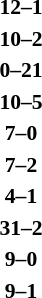<table style="font-size:90%; margin: 0 auto;">
<tr>
<td align="right"><strong></strong></td>
<td align="center"><strong>12–1</strong></td>
<td><strong></strong></td>
</tr>
<tr>
<td align="right"><strong></strong></td>
<td align="center"><strong>10–2</strong></td>
<td><strong></strong></td>
</tr>
<tr>
<td align="right"><strong></strong></td>
<td align="center"><strong>0–21</strong></td>
<td><strong></strong></td>
</tr>
<tr>
<td align="right"><strong></strong></td>
<td align="center"><strong>10–5</strong></td>
<td><strong></strong></td>
</tr>
<tr>
<td align="right"><strong></strong></td>
<td align="center"><strong>7–0</strong></td>
<td><strong></strong></td>
</tr>
<tr>
<td align="right"><strong></strong></td>
<td align="center"><strong>7–2</strong></td>
<td><strong></strong></td>
</tr>
<tr>
<td align="right"><strong></strong></td>
<td align="center"><strong>4–1</strong></td>
<td><strong></strong></td>
</tr>
<tr>
<td align="right"><strong></strong></td>
<td align="center"><strong>31–2</strong></td>
<td><strong></strong></td>
</tr>
<tr>
<td align="right"><strong></strong></td>
<td align="center"><strong>9–0</strong></td>
<td><strong></strong></td>
</tr>
<tr>
<td align="right"><strong></strong></td>
<td align="center"><strong>9–1</strong></td>
<td><strong></strong></td>
</tr>
<tr>
</tr>
</table>
